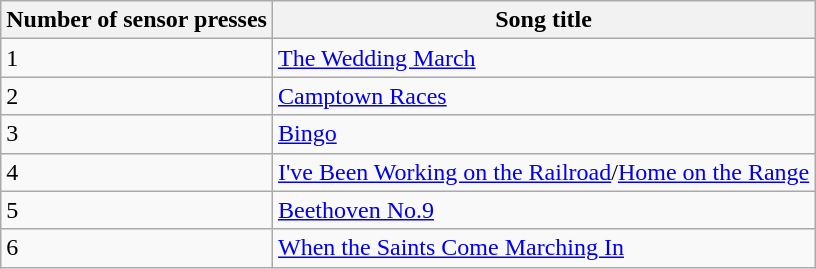<table class="wikitable">
<tr>
<th>Number of sensor presses</th>
<th>Song title</th>
</tr>
<tr>
<td>1</td>
<td><a href='#'>The Wedding March</a></td>
</tr>
<tr>
<td>2</td>
<td><a href='#'>Camptown Races</a></td>
</tr>
<tr>
<td>3</td>
<td><a href='#'>Bingo</a></td>
</tr>
<tr>
<td>4</td>
<td><a href='#'>I've Been Working on the Railroad</a>/<a href='#'>Home on the Range</a></td>
</tr>
<tr>
<td>5</td>
<td><a href='#'>Beethoven No.9</a></td>
</tr>
<tr>
<td>6</td>
<td><a href='#'>When the Saints Come Marching In</a></td>
</tr>
</table>
